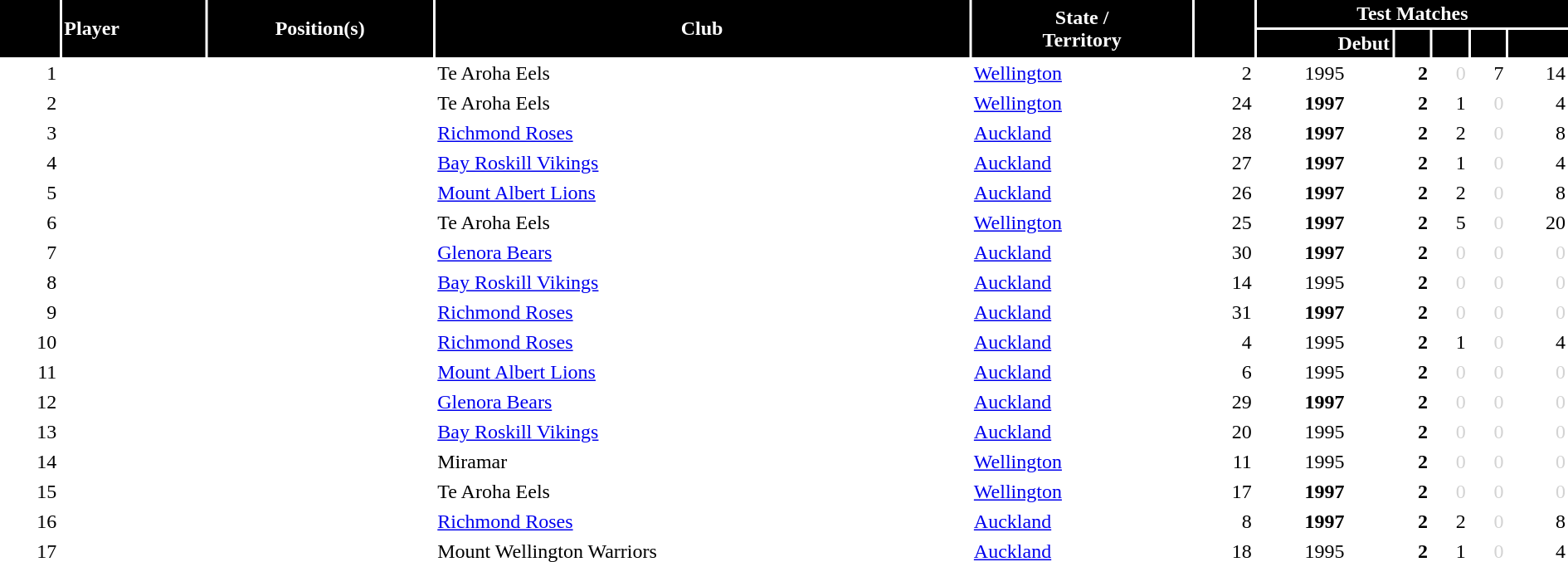<table class="sortable" border="0" cellspacing="2" cellpadding="2" style="width:100%; text-align:right;">
<tr style="background:black; color:white;">
<th rowspan=2 align=center class="unsortable"></th>
<th rowspan=2 align=left>Player</th>
<th rowspan=2 align=center class="unsortable">Position(s)</th>
<th rowspan=2 align=center>Club</th>
<th rowspan=2 align=center>State / <br> Territory</th>
<th rowspan=2 align=center></th>
<th colspan=5 align=center>Test Matches</th>
</tr>
<tr style="background:black; color:white;">
<th>Debut</th>
<th class="unsortable"></th>
<th class="unsortable"></th>
<th class="unsortable"></th>
<th class="unsortable"></th>
</tr>
<tr>
<td>1</td>
<td align=left></td>
<td align=center></td>
<td align=left>Te Aroha Eels</td>
<td align=left> <a href='#'>Wellington</a></td>
<td>2</td>
<td align=center>1995</td>
<td><strong>2</strong></td>
<td style="color:lightgray">0</td>
<td>7</td>
<td>14</td>
</tr>
<tr>
<td>2</td>
<td align=left></td>
<td align=center></td>
<td align=left>Te Aroha Eels</td>
<td align=left> <a href='#'>Wellington</a></td>
<td>24</td>
<td align=center><strong>1997</strong></td>
<td><strong>2</strong></td>
<td>1</td>
<td style="color:lightgray">0</td>
<td>4</td>
</tr>
<tr>
<td>3</td>
<td align=left></td>
<td align=center></td>
<td align=left><a href='#'>Richmond Roses</a></td>
<td align=left> <a href='#'>Auckland</a></td>
<td>28</td>
<td align=center><strong>1997</strong></td>
<td><strong>2</strong></td>
<td>2</td>
<td style="color:lightgray">0</td>
<td>8</td>
</tr>
<tr>
<td>4</td>
<td align=left></td>
<td align=center></td>
<td align=left><a href='#'>Bay Roskill Vikings</a></td>
<td align=left> <a href='#'>Auckland</a></td>
<td>27</td>
<td align=center><strong>1997</strong></td>
<td><strong>2</strong></td>
<td>1</td>
<td style="color:lightgray">0</td>
<td>4</td>
</tr>
<tr>
<td>5</td>
<td align=left></td>
<td align=center></td>
<td align=left><a href='#'>Mount Albert Lions</a></td>
<td align=left> <a href='#'>Auckland</a></td>
<td>26</td>
<td align=center><strong>1997</strong></td>
<td><strong>2</strong></td>
<td>2</td>
<td style="color:lightgray">0</td>
<td>8</td>
</tr>
<tr>
<td>6</td>
<td align=left></td>
<td align=center></td>
<td align=left>Te Aroha Eels</td>
<td align=left> <a href='#'>Wellington</a></td>
<td>25</td>
<td align=center><strong>1997</strong></td>
<td><strong>2</strong></td>
<td>5</td>
<td style="color:lightgray">0</td>
<td>20</td>
</tr>
<tr>
<td>7</td>
<td align=left></td>
<td align=center></td>
<td align=left><a href='#'>Glenora Bears</a></td>
<td align=left> <a href='#'>Auckland</a></td>
<td>30</td>
<td align=center><strong>1997</strong></td>
<td><strong>2</strong></td>
<td style="color:lightgray">0</td>
<td style="color:lightgray">0</td>
<td style="color:lightgray">0</td>
</tr>
<tr>
<td>8</td>
<td align=left></td>
<td align=center></td>
<td align=left><a href='#'>Bay Roskill Vikings</a></td>
<td align=left> <a href='#'>Auckland</a></td>
<td>14</td>
<td align=center>1995</td>
<td><strong>2</strong></td>
<td style="color:lightgray">0</td>
<td style="color:lightgray">0</td>
<td style="color:lightgray">0</td>
</tr>
<tr>
<td>9</td>
<td align=left></td>
<td align=center></td>
<td align=left><a href='#'>Richmond Roses</a></td>
<td align=left> <a href='#'>Auckland</a></td>
<td>31</td>
<td align=center><strong>1997</strong></td>
<td><strong>2</strong></td>
<td style="color:lightgray">0</td>
<td style="color:lightgray">0</td>
<td style="color:lightgray">0</td>
</tr>
<tr>
<td>10</td>
<td align=left></td>
<td align=center></td>
<td align=left><a href='#'>Richmond Roses</a></td>
<td align=left> <a href='#'>Auckland</a></td>
<td>4</td>
<td align=center>1995</td>
<td><strong>2</strong></td>
<td>1</td>
<td style="color:lightgray">0</td>
<td>4</td>
</tr>
<tr>
<td>11</td>
<td align=left></td>
<td align=center></td>
<td align=left><a href='#'>Mount Albert Lions</a></td>
<td align=left> <a href='#'>Auckland</a></td>
<td>6</td>
<td align=center>1995</td>
<td><strong>2</strong></td>
<td style="color:lightgray">0</td>
<td style="color:lightgray">0</td>
<td style="color:lightgray">0</td>
</tr>
<tr>
<td>12</td>
<td align=left></td>
<td align=center></td>
<td align=left><a href='#'>Glenora Bears</a></td>
<td align=left> <a href='#'>Auckland</a></td>
<td>29</td>
<td align=center><strong>1997</strong></td>
<td><strong>2</strong></td>
<td style="color:lightgray">0</td>
<td style="color:lightgray">0</td>
<td style="color:lightgray">0</td>
</tr>
<tr>
<td>13</td>
<td align=left></td>
<td align=center></td>
<td align=left><a href='#'>Bay Roskill Vikings</a></td>
<td align=left> <a href='#'>Auckland</a></td>
<td>20</td>
<td align=center>1995</td>
<td><strong>2</strong></td>
<td style="color:lightgray">0</td>
<td style="color:lightgray">0</td>
<td style="color:lightgray">0</td>
</tr>
<tr>
<td>14</td>
<td align=left></td>
<td align=center></td>
<td align=left>Miramar</td>
<td align=left> <a href='#'>Wellington</a></td>
<td>11</td>
<td align=center>1995</td>
<td><strong>2</strong></td>
<td style="color:lightgray">0</td>
<td style="color:lightgray">0</td>
<td style="color:lightgray">0</td>
</tr>
<tr>
<td>15</td>
<td align=left></td>
<td align=center></td>
<td align=left>Te Aroha Eels</td>
<td align=left> <a href='#'>Wellington</a></td>
<td>17</td>
<td align=center><strong>1997</strong></td>
<td><strong>2</strong></td>
<td style="color:lightgray">0</td>
<td style="color:lightgray">0</td>
<td style="color:lightgray">0</td>
</tr>
<tr>
<td>16</td>
<td align=left></td>
<td align=center></td>
<td align=left><a href='#'>Richmond Roses</a></td>
<td align=left> <a href='#'>Auckland</a></td>
<td>8</td>
<td align=center><strong>1997</strong></td>
<td><strong>2</strong></td>
<td>2</td>
<td style="color:lightgray">0</td>
<td>8</td>
</tr>
<tr>
<td>17</td>
<td align=left></td>
<td align=center></td>
<td align=left>Mount Wellington Warriors</td>
<td align=left> <a href='#'>Auckland</a></td>
<td>18</td>
<td align=center>1995</td>
<td><strong>2</strong></td>
<td>1</td>
<td style="color:lightgray">0</td>
<td>4</td>
</tr>
</table>
